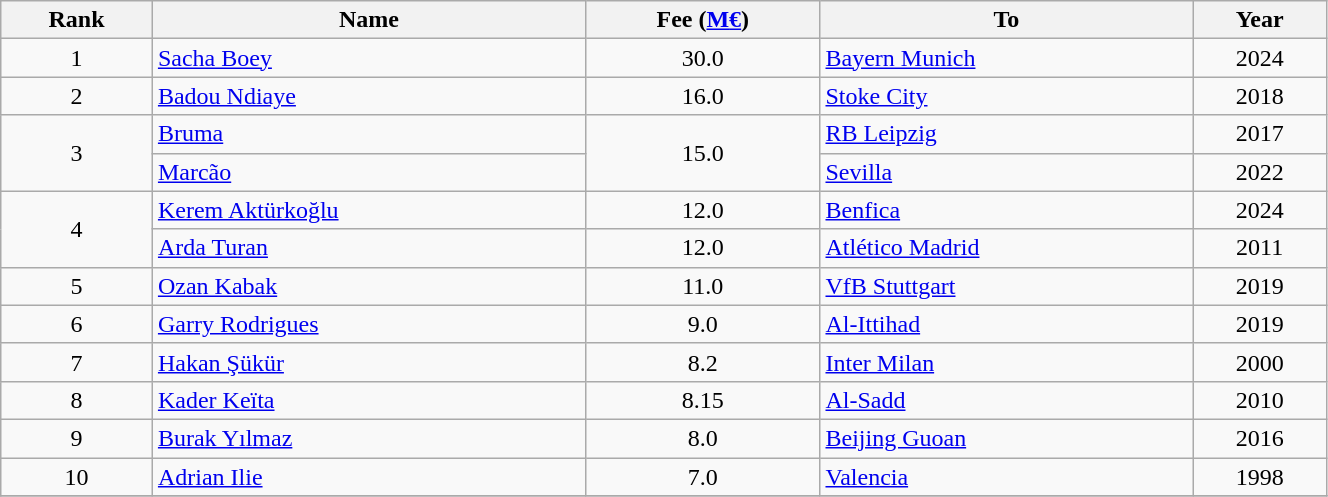<table class="wikitable sortable" style="text-align: center; width:70%">
<tr>
<th>Rank</th>
<th>Name</th>
<th>Fee (<a href='#'>M</a><a href='#'>€</a>)</th>
<th>To</th>
<th>Year</th>
</tr>
<tr>
<td>1</td>
<td align=left> <a href='#'>Sacha Boey</a></td>
<td>30.0</td>
<td align=left> <a href='#'>Bayern Munich</a></td>
<td>2024</td>
</tr>
<tr>
<td>2</td>
<td align=left> <a href='#'>Badou Ndiaye</a></td>
<td>16.0</td>
<td align=left> <a href='#'>Stoke City</a></td>
<td>2018</td>
</tr>
<tr>
<td rowspan=2>3</td>
<td align=left> <a href='#'>Bruma</a></td>
<td rowspan=2>15.0</td>
<td align=left> <a href='#'>RB Leipzig</a></td>
<td>2017</td>
</tr>
<tr>
<td align=left> <a href='#'>Marcão</a></td>
<td align=left> <a href='#'>Sevilla</a></td>
<td>2022</td>
</tr>
<tr>
<td rowspan=2>4</td>
<td align=left> <a href='#'>Kerem Aktürkoğlu</a></td>
<td>12.0</td>
<td align=left> <a href='#'>Benfica</a></td>
<td>2024</td>
</tr>
<tr>
<td align=left> <a href='#'>Arda Turan</a></td>
<td>12.0</td>
<td align=left> <a href='#'>Atlético Madrid</a></td>
<td>2011</td>
</tr>
<tr>
<td>5</td>
<td align=left> <a href='#'>Ozan Kabak</a></td>
<td>11.0</td>
<td align=left> <a href='#'>VfB Stuttgart</a></td>
<td>2019</td>
</tr>
<tr>
<td>6</td>
<td align=left> <a href='#'>Garry Rodrigues</a></td>
<td>9.0</td>
<td align=left> <a href='#'>Al-Ittihad</a></td>
<td>2019</td>
</tr>
<tr>
<td>7</td>
<td align=left> <a href='#'>Hakan Şükür</a></td>
<td>8.2</td>
<td align=left> <a href='#'>Inter Milan</a></td>
<td>2000</td>
</tr>
<tr>
<td>8</td>
<td align=left> <a href='#'>Kader Keïta</a></td>
<td>8.15</td>
<td align=left> <a href='#'>Al-Sadd</a></td>
<td>2010</td>
</tr>
<tr>
<td>9</td>
<td align=left> <a href='#'>Burak Yılmaz</a></td>
<td>8.0</td>
<td align=left> <a href='#'>Beijing Guoan</a></td>
<td>2016</td>
</tr>
<tr>
<td>10</td>
<td align=left> <a href='#'>Adrian Ilie</a></td>
<td>7.0</td>
<td align=left> <a href='#'>Valencia</a></td>
<td>1998</td>
</tr>
<tr>
</tr>
</table>
